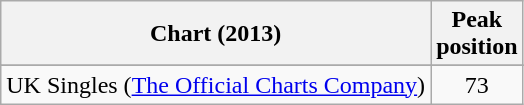<table class="wikitable sortable">
<tr>
<th>Chart (2013)</th>
<th>Peak<br>position</th>
</tr>
<tr>
</tr>
<tr>
<td>UK Singles (<a href='#'>The Official Charts Company</a>)</td>
<td align="center">73</td>
</tr>
</table>
